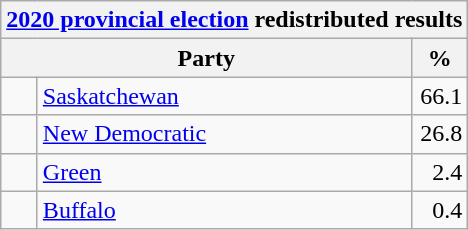<table class="wikitable">
<tr>
<th colspan="4"><a href='#'>2020 provincial election</a> redistributed results</th>
</tr>
<tr>
<th bgcolor="#DDDDFF" width="130px" colspan="2">Party</th>
<th bgcolor="#DDDDFF" width="30px">%</th>
</tr>
<tr>
<td> </td>
<td><a href='#'>Saskatchewan</a></td>
<td align=right>66.1</td>
</tr>
<tr>
<td> </td>
<td><a href='#'>New Democratic</a></td>
<td align=right>26.8</td>
</tr>
<tr>
<td> </td>
<td><a href='#'>Green</a></td>
<td align=right>2.4</td>
</tr>
<tr>
<td> </td>
<td><a href='#'>Buffalo</a></td>
<td align=right>0.4</td>
</tr>
</table>
